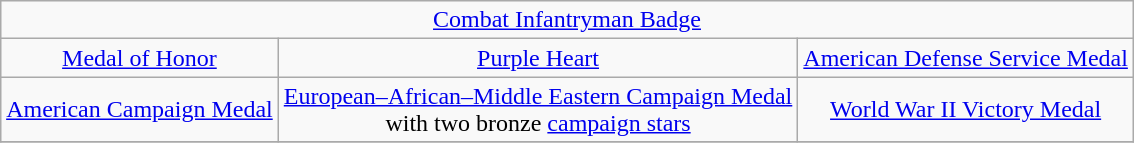<table class="wikitable" style="margin:1em auto; text-align:center;">
<tr>
<td colspan="3"><a href='#'>Combat Infantryman Badge</a></td>
</tr>
<tr>
<td><a href='#'>Medal of Honor</a></td>
<td><a href='#'>Purple Heart</a></td>
<td><a href='#'>American Defense Service Medal</a></td>
</tr>
<tr>
<td><a href='#'>American Campaign Medal</a></td>
<td><a href='#'>European–African–Middle Eastern Campaign Medal</a><br>with two bronze <a href='#'>campaign stars</a></td>
<td><a href='#'>World War II Victory Medal</a></td>
</tr>
<tr>
</tr>
</table>
